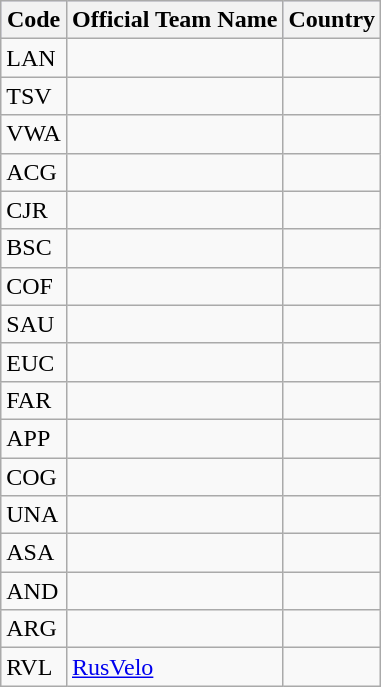<table class="wikitable sortable">
<tr style="background:#ccccff;">
<th>Code</th>
<th>Official Team Name</th>
<th>Country</th>
</tr>
<tr>
<td>LAN</td>
<td></td>
<td></td>
</tr>
<tr>
<td>TSV</td>
<td></td>
<td></td>
</tr>
<tr>
<td>VWA</td>
<td></td>
<td></td>
</tr>
<tr>
<td>ACG</td>
<td></td>
<td></td>
</tr>
<tr>
<td>CJR</td>
<td></td>
<td></td>
</tr>
<tr>
<td>BSC</td>
<td></td>
<td></td>
</tr>
<tr>
<td>COF</td>
<td></td>
<td></td>
</tr>
<tr>
<td>SAU</td>
<td></td>
<td></td>
</tr>
<tr>
<td>EUC</td>
<td></td>
<td></td>
</tr>
<tr>
<td>FAR</td>
<td></td>
<td></td>
</tr>
<tr>
<td>APP</td>
<td></td>
<td></td>
</tr>
<tr>
<td>COG</td>
<td></td>
<td></td>
</tr>
<tr>
<td>UNA</td>
<td></td>
<td></td>
</tr>
<tr>
<td>ASA</td>
<td></td>
<td></td>
</tr>
<tr>
<td>AND</td>
<td></td>
<td></td>
</tr>
<tr>
<td>ARG</td>
<td></td>
<td></td>
</tr>
<tr>
<td>RVL</td>
<td><a href='#'>RusVelo</a></td>
<td></td>
</tr>
</table>
